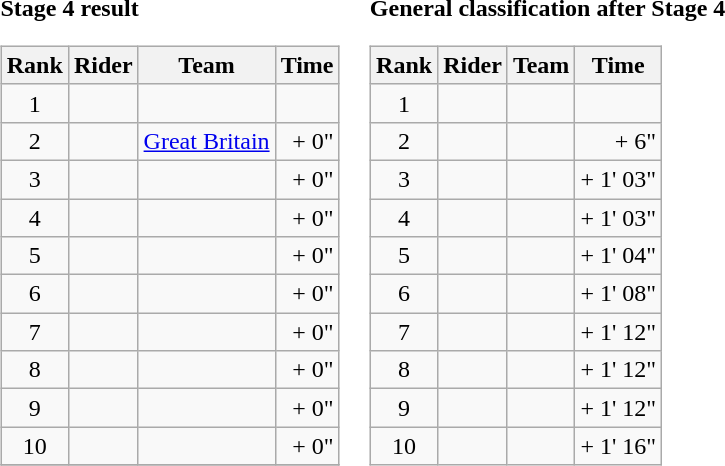<table>
<tr>
<td><strong>Stage 4 result</strong><br><table class="wikitable">
<tr>
<th>Rank</th>
<th>Rider</th>
<th>Team</th>
<th>Time</th>
</tr>
<tr>
<td style="text-align:center">1</td>
<td></td>
<td></td>
<td align="right"></td>
</tr>
<tr>
<td style="text-align:center">2</td>
<td></td>
<td><a href='#'>Great Britain</a></td>
<td align="right">+ 0"</td>
</tr>
<tr>
<td style="text-align:center">3</td>
<td></td>
<td></td>
<td align="right">+ 0"</td>
</tr>
<tr>
<td style="text-align:center">4</td>
<td></td>
<td></td>
<td align="right">+ 0"</td>
</tr>
<tr>
<td style="text-align:center">5</td>
<td> </td>
<td></td>
<td align="right">+ 0"</td>
</tr>
<tr>
<td style="text-align:center">6</td>
<td></td>
<td></td>
<td align="right">+ 0"</td>
</tr>
<tr>
<td style="text-align:center">7</td>
<td></td>
<td></td>
<td align="right">+ 0"</td>
</tr>
<tr>
<td style="text-align:center">8</td>
<td></td>
<td></td>
<td align="right">+ 0"</td>
</tr>
<tr>
<td style="text-align:center">9</td>
<td></td>
<td></td>
<td align="right">+ 0"</td>
</tr>
<tr>
<td style="text-align:center">10</td>
<td></td>
<td></td>
<td align="right">+ 0"</td>
</tr>
<tr>
</tr>
</table>
</td>
<td><strong>General classification after Stage 4</strong><br><table class="wikitable">
<tr>
<th>Rank</th>
<th>Rider</th>
<th>Team</th>
<th>Time</th>
</tr>
<tr>
<td style="text-align:center">1</td>
<td>  </td>
<td></td>
<td align="right"></td>
</tr>
<tr>
<td style="text-align:center">2</td>
<td></td>
<td></td>
<td align="right">+ 6"</td>
</tr>
<tr>
<td style="text-align:center">3</td>
<td></td>
<td></td>
<td align="right">+ 1' 03"</td>
</tr>
<tr>
<td style="text-align:center">4</td>
<td></td>
<td></td>
<td align="right">+ 1' 03"</td>
</tr>
<tr>
<td style="text-align:center">5</td>
<td></td>
<td></td>
<td align="right">+ 1' 04"</td>
</tr>
<tr>
<td style="text-align:center">6</td>
<td> </td>
<td></td>
<td align="right">+ 1' 08"</td>
</tr>
<tr>
<td style="text-align:center">7</td>
<td></td>
<td></td>
<td align="right">+ 1' 12"</td>
</tr>
<tr>
<td style="text-align:center">8</td>
<td></td>
<td></td>
<td align="right">+ 1' 12"</td>
</tr>
<tr>
<td style="text-align:center">9</td>
<td></td>
<td></td>
<td align="right">+ 1' 12"</td>
</tr>
<tr>
<td style="text-align:center">10</td>
<td></td>
<td></td>
<td align="right">+ 1' 16"</td>
</tr>
</table>
</td>
</tr>
</table>
